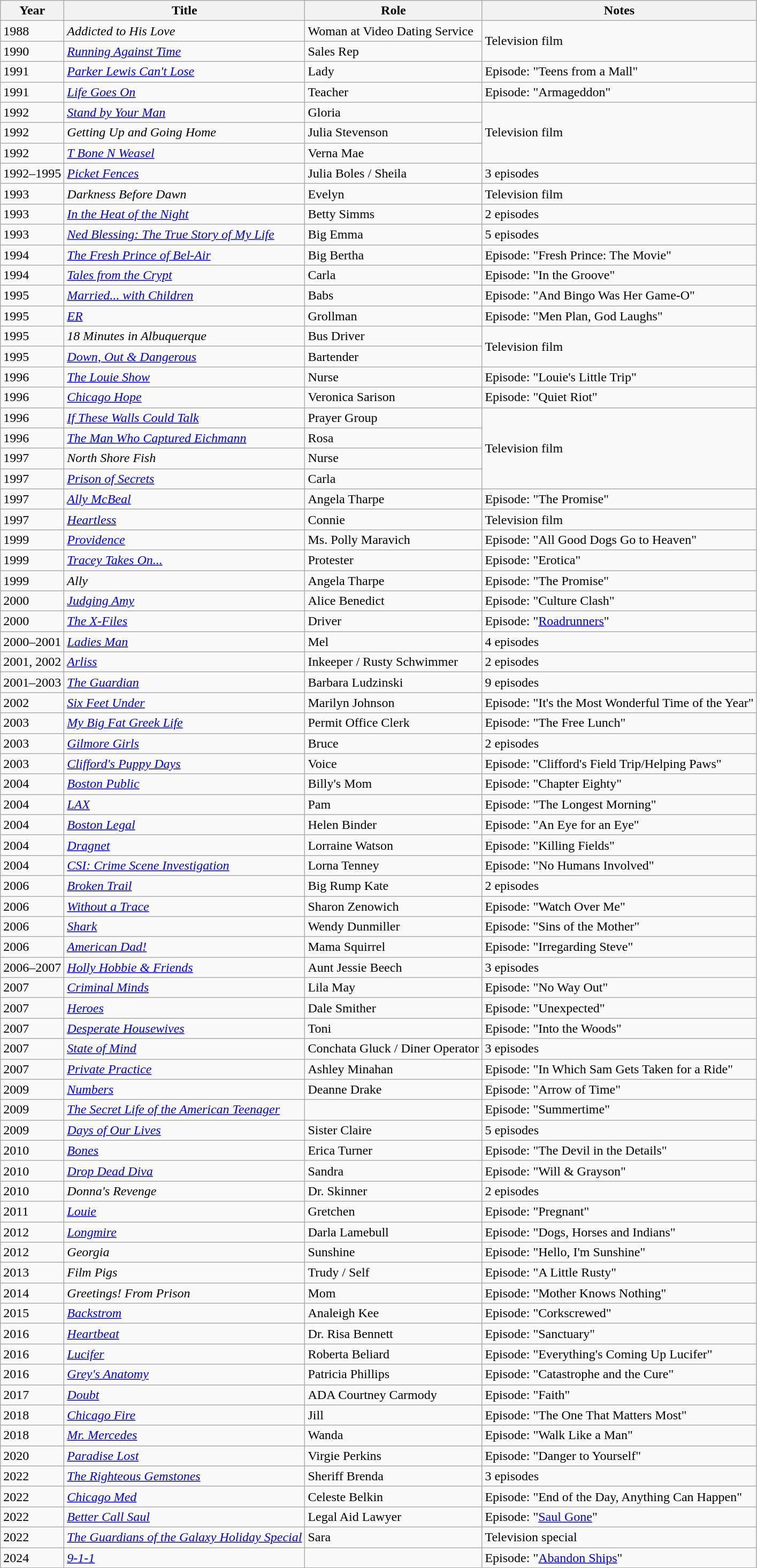<table class="wikitable sortable">
<tr>
<th>Year</th>
<th>Title</th>
<th>Role</th>
<th>Notes</th>
</tr>
<tr>
<td>1988</td>
<td><em>Addicted to His Love</em></td>
<td>Woman at Video Dating Service</td>
<td rowspan="2">Television film</td>
</tr>
<tr>
<td>1990</td>
<td><em><a href='#'>Running Against Time</a></em></td>
<td>Sales Rep</td>
</tr>
<tr>
<td>1991</td>
<td><em><a href='#'>Parker Lewis Can't Lose</a></em></td>
<td>Lady</td>
<td>Episode: "Teens from a Mall"</td>
</tr>
<tr>
<td>1991</td>
<td><a href='#'><em>Life Goes On</em></a></td>
<td>Teacher</td>
<td>Episode: "Armageddon"</td>
</tr>
<tr>
<td>1992</td>
<td><em><a href='#'>Stand by Your Man</a></em></td>
<td>Gloria</td>
<td rowspan="3">Television film</td>
</tr>
<tr>
<td>1992</td>
<td><em>Getting Up and Going Home</em></td>
<td>Julia Stevenson</td>
</tr>
<tr>
<td>1992</td>
<td><em><a href='#'>T Bone N Weasel</a></em></td>
<td>Verna Mae</td>
</tr>
<tr>
<td>1992–1995</td>
<td><em><a href='#'>Picket Fences</a></em></td>
<td>Julia Boles / Sheila</td>
<td>3 episodes</td>
</tr>
<tr>
<td>1993</td>
<td><em>Darkness Before Dawn</em></td>
<td>Evelyn</td>
<td>Television film</td>
</tr>
<tr>
<td>1993</td>
<td><a href='#'><em>In the Heat of the Night</em></a></td>
<td>Betty Simms</td>
<td>2 episodes</td>
</tr>
<tr>
<td>1993</td>
<td><em><a href='#'>Ned Blessing: The True Story of My Life</a></em></td>
<td>Big Emma</td>
<td>5 episodes</td>
</tr>
<tr>
<td>1994</td>
<td><em><a href='#'>The Fresh Prince of Bel-Air</a></em></td>
<td>Big Bertha</td>
<td>Episode: "Fresh Prince: The Movie"</td>
</tr>
<tr>
<td>1994</td>
<td><a href='#'><em>Tales from the Crypt</em></a></td>
<td>Carla</td>
<td>Episode: "In the Groove"</td>
</tr>
<tr>
<td>1995</td>
<td><em><a href='#'>Married... with Children</a></em></td>
<td>Babs</td>
<td>Episode: "And Bingo Was Her Game-O"</td>
</tr>
<tr>
<td>1995</td>
<td><a href='#'><em>ER</em></a></td>
<td>Grollman</td>
<td>Episode: "Men Plan, God Laughs"</td>
</tr>
<tr>
<td>1995</td>
<td><em>18 Minutes in Albuquerque</em></td>
<td>Bus Driver</td>
<td rowspan="2">Television film</td>
</tr>
<tr>
<td>1995</td>
<td><em><a href='#'>Down, Out & Dangerous</a></em></td>
<td>Bartender</td>
</tr>
<tr>
<td>1996</td>
<td><em><a href='#'>The Louie Show</a></em></td>
<td>Nurse</td>
<td>Episode: "Louie's Little Trip"</td>
</tr>
<tr>
<td>1996</td>
<td><em><a href='#'>Chicago Hope</a></em></td>
<td>Veronica Sarison</td>
<td>Episode: "Quiet Riot"</td>
</tr>
<tr>
<td>1996</td>
<td><em><a href='#'>If These Walls Could Talk</a></em></td>
<td>Prayer Group</td>
<td rowspan="4">Television film</td>
</tr>
<tr>
<td>1996</td>
<td><em><a href='#'>The Man Who Captured Eichmann</a></em></td>
<td>Rosa</td>
</tr>
<tr>
<td>1997</td>
<td><em>North Shore Fish</em></td>
<td>Nurse</td>
</tr>
<tr>
<td>1997</td>
<td><em><a href='#'>Prison of Secrets</a></em></td>
<td>Carla</td>
</tr>
<tr>
<td>1997</td>
<td><em><a href='#'>Ally McBeal</a></em></td>
<td>Angela Tharpe</td>
<td>Episode: "The Promise"</td>
</tr>
<tr>
<td>1997</td>
<td><a href='#'><em>Heartless</em></a></td>
<td>Connie</td>
<td>Television film</td>
</tr>
<tr>
<td>1999</td>
<td><a href='#'><em>Providence</em></a></td>
<td>Ms. Polly Maravich</td>
<td>Episode: "All Good Dogs Go to Heaven"</td>
</tr>
<tr>
<td>1999</td>
<td><em><a href='#'>Tracey Takes On...</a></em></td>
<td>Protester</td>
<td>Episode: "Erotica"</td>
</tr>
<tr>
<td>1999</td>
<td><em>Ally</em></td>
<td>Angela Tharpe</td>
<td>Episode: "The Promise"</td>
</tr>
<tr>
<td>2000</td>
<td><em><a href='#'>Judging Amy</a></em></td>
<td>Alice Benedict</td>
<td>Episode: "Culture Clash"</td>
</tr>
<tr>
<td>2000</td>
<td><em><a href='#'>The X-Files</a></em></td>
<td>Driver</td>
<td>Episode: "<a href='#'>Roadrunners</a>"</td>
</tr>
<tr>
<td>2000–2001</td>
<td><a href='#'><em>Ladies Man</em></a></td>
<td>Mel</td>
<td>4 episodes</td>
</tr>
<tr>
<td>2001, 2002</td>
<td><a href='#'><em>Arliss</em></a></td>
<td>Inkeeper / Rusty Schwimmer</td>
<td>2 episodes</td>
</tr>
<tr>
<td>2001–2003</td>
<td><a href='#'><em>The Guardian</em></a></td>
<td>Barbara Ludzinski</td>
<td>9 episodes</td>
</tr>
<tr>
<td>2002</td>
<td><a href='#'><em>Six Feet Under</em></a></td>
<td>Marilyn Johnson</td>
<td>Episode: "It's the Most Wonderful Time of the Year"</td>
</tr>
<tr>
<td>2003</td>
<td><em><a href='#'>My Big Fat Greek Life</a></em></td>
<td>Permit Office Clerk</td>
<td>Episode: "The Free Lunch"</td>
</tr>
<tr>
<td>2003</td>
<td><em><a href='#'>Gilmore Girls</a></em></td>
<td>Bruce</td>
<td>2 episodes</td>
</tr>
<tr>
<td>2003</td>
<td><em><a href='#'>Clifford's Puppy Days</a></em></td>
<td>Voice</td>
<td>Episode: "Clifford's Field Trip/Helping Paws"</td>
</tr>
<tr>
<td>2004</td>
<td><em><a href='#'>Boston Public</a></em></td>
<td>Billy's Mom</td>
<td>Episode: "Chapter Eighty"</td>
</tr>
<tr>
<td>2004</td>
<td><a href='#'><em>LAX</em></a></td>
<td>Pam</td>
<td>Episode: "The Longest Morning"</td>
</tr>
<tr>
<td>2004</td>
<td><em><a href='#'>Boston Legal</a></em></td>
<td>Helen Binder</td>
<td>Episode: "An Eye for an Eye"</td>
</tr>
<tr>
<td>2004</td>
<td><a href='#'><em>Dragnet</em></a></td>
<td>Lorraine Watson</td>
<td>Episode: "Killing Fields"</td>
</tr>
<tr>
<td>2004</td>
<td><em><a href='#'>CSI: Crime Scene Investigation</a></em></td>
<td>Lorna Tenney</td>
<td>Episode: "No Humans Involved"</td>
</tr>
<tr>
<td>2006</td>
<td><em><a href='#'>Broken Trail</a></em></td>
<td>Big Rump Kate</td>
<td>2 episodes</td>
</tr>
<tr>
<td>2006</td>
<td><em><a href='#'>Without a Trace</a></em></td>
<td>Sharon Zenowich</td>
<td>Episode: "Watch Over Me"</td>
</tr>
<tr>
<td>2006</td>
<td><a href='#'><em>Shark</em></a></td>
<td>Wendy Dunmiller</td>
<td>Episode: "Sins of the Mother"</td>
</tr>
<tr>
<td>2006</td>
<td><em><a href='#'>American Dad!</a></em></td>
<td>Mama Squirrel</td>
<td>Episode: "Irregarding Steve"</td>
</tr>
<tr>
<td>2006–2007</td>
<td><em><a href='#'>Holly Hobbie & Friends</a></em></td>
<td>Aunt Jessie Beech</td>
<td>3 episodes</td>
</tr>
<tr>
<td>2007</td>
<td><em><a href='#'>Criminal Minds</a></em></td>
<td>Lila May</td>
<td>Episode: "No Way Out"</td>
</tr>
<tr>
<td>2007</td>
<td><a href='#'><em>Heroes</em></a></td>
<td>Dale Smither</td>
<td>Episode: "Unexpected"</td>
</tr>
<tr>
<td>2007</td>
<td><em><a href='#'>Desperate Housewives</a></em></td>
<td>Toni</td>
<td>Episode: "Into the Woods"</td>
</tr>
<tr>
<td>2007</td>
<td><a href='#'><em>State of Mind</em></a></td>
<td>Conchata Gluck / Diner Operator</td>
<td>3 episodes</td>
</tr>
<tr>
<td>2007</td>
<td><a href='#'><em>Private Practice</em></a></td>
<td>Ashley Minahan</td>
<td>Episode: "In Which Sam Gets Taken for a Ride"</td>
</tr>
<tr>
<td>2009</td>
<td><a href='#'><em>Numbers</em></a></td>
<td>Deanne Drake</td>
<td>Episode: "Arrow of Time"</td>
</tr>
<tr>
<td>2009</td>
<td><em><a href='#'>The Secret Life of the American Teenager</a></em></td>
<td></td>
<td>Episode: "Summertime"</td>
</tr>
<tr>
<td>2009</td>
<td><em><a href='#'>Days of Our Lives</a></em></td>
<td>Sister Claire</td>
<td>5 episodes</td>
</tr>
<tr>
<td>2010</td>
<td><a href='#'><em>Bones</em></a></td>
<td>Erica Turner</td>
<td>Episode: "The Devil in the Details"</td>
</tr>
<tr>
<td>2010</td>
<td><em><a href='#'>Drop Dead Diva</a></em></td>
<td>Sandra</td>
<td>Episode: "Will & Grayson"</td>
</tr>
<tr>
<td>2010</td>
<td><em>Donna's Revenge</em></td>
<td>Dr. Skinner</td>
<td>2 episodes</td>
</tr>
<tr>
<td>2011</td>
<td><a href='#'><em>Louie</em></a></td>
<td>Gretchen</td>
<td>Episode: "Pregnant"</td>
</tr>
<tr>
<td>2012</td>
<td><a href='#'><em>Longmire</em></a></td>
<td>Darla Lamebull</td>
<td>Episode: "Dogs, Horses and Indians"</td>
</tr>
<tr>
<td>2012</td>
<td><em>Georgia</em></td>
<td>Sunshine</td>
<td>Episode: "Hello, I'm Sunshine"</td>
</tr>
<tr>
<td>2013</td>
<td><em>Film Pigs</em></td>
<td>Trudy / Self</td>
<td>Episode: "A Little Rusty"</td>
</tr>
<tr>
<td>2014</td>
<td><em>Greetings! From Prison</em></td>
<td>Mom</td>
<td>Episode: "Mother Knows Nothing"</td>
</tr>
<tr>
<td>2015</td>
<td><a href='#'><em>Backstrom</em></a></td>
<td>Analeigh Kee</td>
<td>Episode: "Corkscrewed"</td>
</tr>
<tr>
<td>2016</td>
<td><a href='#'><em>Heartbeat</em></a></td>
<td>Dr. Risa Bennett</td>
<td>Episode: "Sanctuary"</td>
</tr>
<tr>
<td>2016</td>
<td><a href='#'><em>Lucifer</em></a></td>
<td>Roberta Beliard</td>
<td>Episode: "Everything's Coming Up Lucifer"</td>
</tr>
<tr>
<td>2016</td>
<td><em><a href='#'>Grey's Anatomy</a></em></td>
<td>Patricia Phillips</td>
<td>Episode: "Catastrophe and the Cure"</td>
</tr>
<tr>
<td>2017</td>
<td><a href='#'><em>Doubt</em></a></td>
<td>ADA Courtney Carmody</td>
<td>Episode: "Faith"</td>
</tr>
<tr>
<td>2018</td>
<td><a href='#'><em>Chicago Fire</em></a></td>
<td>Jill</td>
<td>Episode: "The One That Matters Most"</td>
</tr>
<tr>
<td>2018</td>
<td><a href='#'><em>Mr. Mercedes</em></a></td>
<td>Wanda</td>
<td>Episode: "Walk Like a Man"</td>
</tr>
<tr>
<td>2020</td>
<td><a href='#'><em>Paradise Lost</em></a></td>
<td>Virgie Perkins</td>
<td>Episode: "Danger to Yourself"</td>
</tr>
<tr>
<td>2022</td>
<td><em><a href='#'>The Righteous Gemstones</a></em></td>
<td>Sheriff Brenda</td>
<td>3 episodes</td>
</tr>
<tr>
<td>2022</td>
<td><em><a href='#'>Chicago Med</a></em></td>
<td>Celeste Belkin</td>
<td>Episode: "End of the Day, Anything Can Happen"</td>
</tr>
<tr>
<td>2022</td>
<td><em><a href='#'>Better Call Saul</a></em></td>
<td>Legal Aid Lawyer</td>
<td>Episode: "<a href='#'>Saul Gone</a>"</td>
</tr>
<tr>
<td>2022</td>
<td><em><a href='#'>The Guardians of the Galaxy Holiday Special</a></em></td>
<td>Sara</td>
<td>Television special</td>
</tr>
<tr>
<td>2024</td>
<td><a href='#'><em>9-1-1</em></a></td>
<td></td>
<td>Episode:  "<a href='#'>Abandon Ships</a>"</td>
</tr>
</table>
